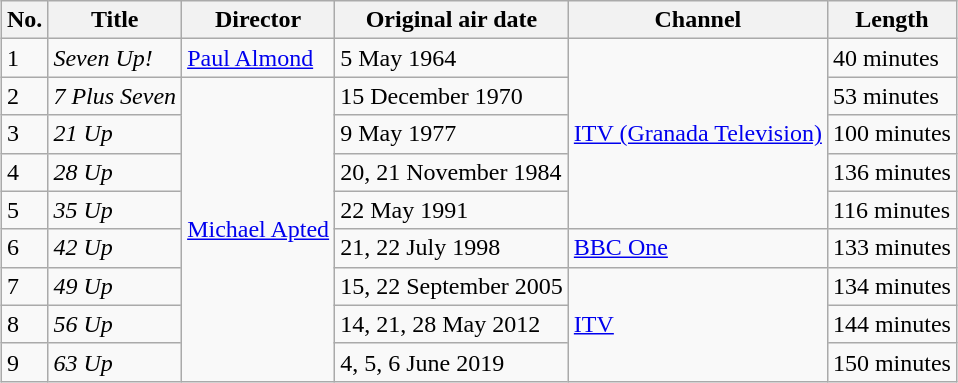<table class="wikitable" style="margin:auto;">
<tr>
<th>No.</th>
<th>Title</th>
<th>Director</th>
<th>Original air date</th>
<th>Channel</th>
<th>Length</th>
</tr>
<tr>
<td>1</td>
<td><em>Seven Up!</em></td>
<td><a href='#'>Paul Almond</a></td>
<td>5 May 1964</td>
<td rowspan="5"><a href='#'>ITV (Granada Television)</a></td>
<td>40 minutes</td>
</tr>
<tr>
<td>2</td>
<td><em>7 Plus Seven</em></td>
<td rowspan="8"><a href='#'>Michael Apted</a></td>
<td>15 December 1970</td>
<td>53 minutes</td>
</tr>
<tr>
<td>3</td>
<td><em>21 Up</em></td>
<td>9 May 1977</td>
<td>100 minutes</td>
</tr>
<tr>
<td>4</td>
<td><em>28 Up</em></td>
<td>20, 21 November 1984</td>
<td>136 minutes</td>
</tr>
<tr>
<td>5</td>
<td><em>35 Up</em></td>
<td>22 May 1991</td>
<td>116 minutes</td>
</tr>
<tr>
<td>6</td>
<td><em>42 Up</em></td>
<td>21, 22 July 1998</td>
<td><a href='#'>BBC One</a></td>
<td>133 minutes</td>
</tr>
<tr>
<td>7</td>
<td><em>49 Up</em></td>
<td>15, 22 September 2005</td>
<td rowspan="3"><a href='#'>ITV</a></td>
<td>134 minutes</td>
</tr>
<tr>
<td>8</td>
<td><em>56 Up</em></td>
<td>14, 21, 28 May 2012</td>
<td>144 minutes</td>
</tr>
<tr>
<td>9</td>
<td><em>63 Up</em></td>
<td>4, 5, 6 June 2019</td>
<td>150 minutes</td>
</tr>
</table>
